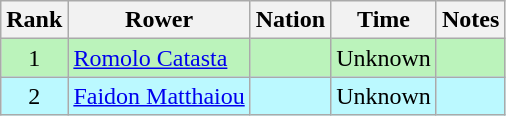<table class="wikitable sortable" style="text-align:center">
<tr>
<th>Rank</th>
<th>Rower</th>
<th>Nation</th>
<th>Time</th>
<th>Notes</th>
</tr>
<tr bgcolor=bbf3bb>
<td>1</td>
<td align=left><a href='#'>Romolo Catasta</a></td>
<td align=left></td>
<td>Unknown</td>
<td></td>
</tr>
<tr bgcolor=bbf9ff>
<td>2</td>
<td align=left><a href='#'>Faidon Matthaiou</a></td>
<td align=left></td>
<td>Unknown</td>
<td></td>
</tr>
</table>
